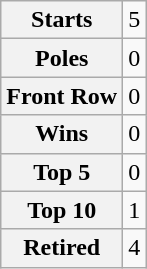<table class="wikitable" style="text-align:center">
<tr>
<th>Starts</th>
<td>5</td>
</tr>
<tr>
<th>Poles</th>
<td>0</td>
</tr>
<tr>
<th>Front Row</th>
<td>0</td>
</tr>
<tr>
<th>Wins</th>
<td>0</td>
</tr>
<tr>
<th>Top 5</th>
<td>0</td>
</tr>
<tr>
<th>Top 10</th>
<td>1</td>
</tr>
<tr>
<th>Retired</th>
<td>4</td>
</tr>
</table>
